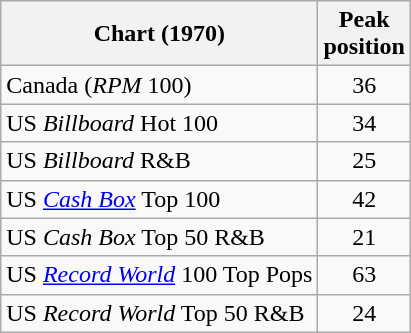<table class="wikitable sortable">
<tr>
<th>Chart (1970)</th>
<th>Peak <br>position</th>
</tr>
<tr>
<td>Canada (<em>RPM</em> 100)</td>
<td align="center">36</td>
</tr>
<tr>
<td>US <em>Billboard</em> Hot 100</td>
<td align="center">34</td>
</tr>
<tr>
<td>US <em>Billboard</em> R&B</td>
<td align="center">25</td>
</tr>
<tr>
<td>US <em><a href='#'>Cash Box</a></em> Top 100</td>
<td align="center">42</td>
</tr>
<tr>
<td>US <em>Cash Box</em> Top 50 R&B</td>
<td align="center">21</td>
</tr>
<tr>
<td>US <em><a href='#'>Record World</a></em> 100 Top Pops</td>
<td align="center">63</td>
</tr>
<tr>
<td>US <em>Record World</em> Top 50 R&B</td>
<td align="center">24</td>
</tr>
</table>
